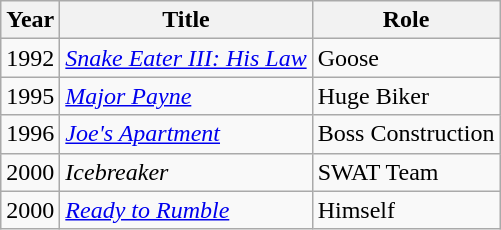<table class="wikitable sortable">
<tr>
<th>Year</th>
<th>Title</th>
<th>Role</th>
</tr>
<tr>
<td>1992</td>
<td><em><a href='#'>Snake Eater III: His Law</a></em></td>
<td>Goose</td>
</tr>
<tr>
<td>1995</td>
<td><em><a href='#'>Major Payne</a></em></td>
<td>Huge Biker</td>
</tr>
<tr>
<td>1996</td>
<td><em><a href='#'>Joe's Apartment</a></em></td>
<td>Boss Construction</td>
</tr>
<tr>
<td>2000</td>
<td><em>Icebreaker</em></td>
<td>SWAT Team</td>
</tr>
<tr>
<td>2000</td>
<td><em><a href='#'>Ready to Rumble</a></em></td>
<td>Himself</td>
</tr>
</table>
